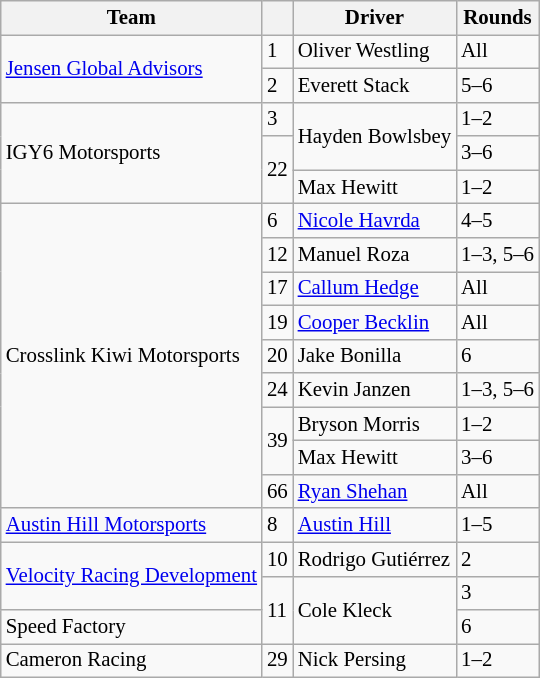<table class="wikitable" style="font-size: 87%;">
<tr>
<th>Team</th>
<th></th>
<th>Driver</th>
<th>Rounds</th>
</tr>
<tr>
<td rowspan="2"> <a href='#'>Jensen Global Advisors</a></td>
<td>1</td>
<td> Oliver Westling</td>
<td>All</td>
</tr>
<tr>
<td>2</td>
<td> Everett Stack</td>
<td>5–6</td>
</tr>
<tr>
<td rowspan="3"> IGY6 Motorsports</td>
<td>3</td>
<td rowspan="2" nowrap> Hayden Bowlsbey</td>
<td>1–2</td>
</tr>
<tr>
<td rowspan="2">22</td>
<td>3–6</td>
</tr>
<tr>
<td> Max Hewitt</td>
<td>1–2</td>
</tr>
<tr>
<td rowspan="9" nowrap=""> Crosslink Kiwi Motorsports</td>
<td>6</td>
<td> <a href='#'>Nicole Havrda</a></td>
<td>4–5</td>
</tr>
<tr>
<td>12</td>
<td> Manuel Roza</td>
<td nowrap>1–3, 5–6</td>
</tr>
<tr>
<td>17</td>
<td> <a href='#'>Callum Hedge</a></td>
<td>All</td>
</tr>
<tr>
<td>19</td>
<td> <a href='#'>Cooper Becklin</a></td>
<td>All</td>
</tr>
<tr>
<td>20</td>
<td> Jake Bonilla</td>
<td>6</td>
</tr>
<tr>
<td>24</td>
<td> Kevin Janzen</td>
<td>1–3, 5–6</td>
</tr>
<tr>
<td rowspan="2">39</td>
<td> Bryson Morris</td>
<td>1–2</td>
</tr>
<tr>
<td> Max Hewitt</td>
<td>3–6</td>
</tr>
<tr>
<td>66</td>
<td> <a href='#'>Ryan Shehan</a></td>
<td>All</td>
</tr>
<tr>
<td> <a href='#'>Austin Hill Motorsports</a></td>
<td>8</td>
<td> <a href='#'>Austin Hill</a></td>
<td>1–5</td>
</tr>
<tr>
<td rowspan="2" nowrap=""> <a href='#'>Velocity Racing Development</a></td>
<td>10</td>
<td nowrap> Rodrigo Gutiérrez</td>
<td>2</td>
</tr>
<tr>
<td rowspan="2">11</td>
<td rowspan="2"> Cole Kleck</td>
<td>3</td>
</tr>
<tr>
<td> Speed Factory</td>
<td>6</td>
</tr>
<tr>
<td> Cameron Racing</td>
<td>29</td>
<td> Nick Persing</td>
<td>1–2</td>
</tr>
</table>
